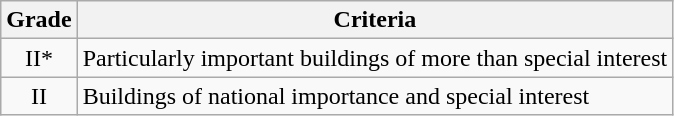<table class="wikitable">
<tr>
<th>Grade</th>
<th>Criteria</th>
</tr>
<tr>
<td align="center" >II*</td>
<td>Particularly important buildings of more than special interest</td>
</tr>
<tr>
<td align="center" >II</td>
<td>Buildings of national importance and special interest</td>
</tr>
</table>
